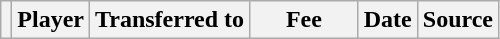<table class="wikitable plainrowheaders sortable">
<tr>
<th></th>
<th scope="col">Player</th>
<th>Transferred to</th>
<th style="width: 65px;">Fee</th>
<th scope="col">Date</th>
<th scope="col">Source</th>
</tr>
</table>
